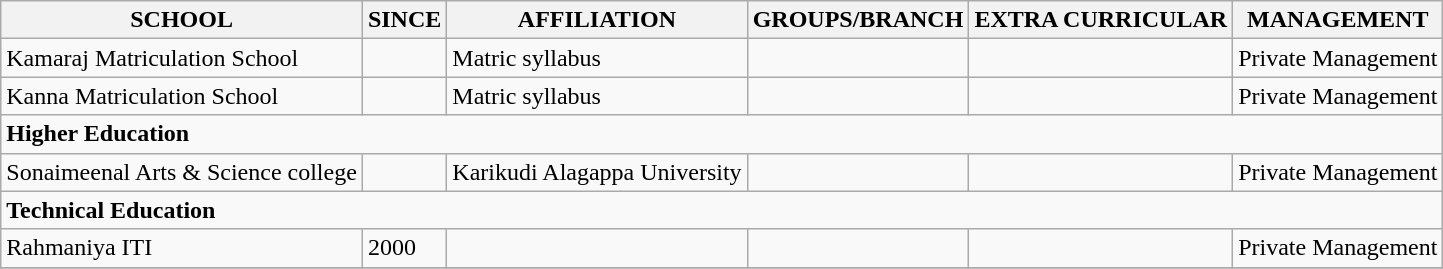<table class="wikitable">
<tr Government management>
<th>SCHOOL</th>
<th>SINCE</th>
<th>AFFILIATION</th>
<th>GROUPS/BRANCH</th>
<th>EXTRA CURRICULAR</th>
<th>MANAGEMENT</th>
</tr>
<tr>
<td>Kamaraj Matriculation School</td>
<td></td>
<td>Matric syllabus</td>
<td></td>
<td></td>
<td>Private Management</td>
</tr>
<tr>
<td>Kanna Matriculation School</td>
<td></td>
<td>Matric syllabus</td>
<td></td>
<td></td>
<td>Private Management</td>
</tr>
<tr>
<td colspan="6"><strong>Higher Education</strong></td>
</tr>
<tr>
<td>Sonaimeenal Arts & Science college</td>
<td></td>
<td>Karikudi Alagappa University</td>
<td></td>
<td></td>
<td>Private Management</td>
</tr>
<tr>
<td colspan="6"><strong>Technical Education</strong></td>
</tr>
<tr>
<td>Rahmaniya ITI</td>
<td>2000</td>
<td></td>
<td></td>
<td></td>
<td>Private Management</td>
</tr>
<tr>
</tr>
</table>
